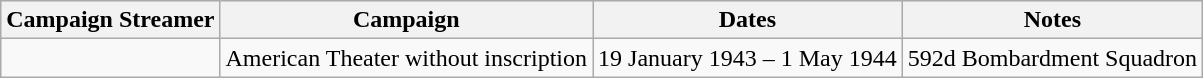<table class="wikitable">
<tr style="background:#efefef;">
<th>Campaign Streamer</th>
<th>Campaign</th>
<th>Dates</th>
<th>Notes</th>
</tr>
<tr>
<td></td>
<td>American Theater without inscription</td>
<td>19 January 1943 – 1 May 1944</td>
<td>592d Bombardment Squadron</td>
</tr>
</table>
